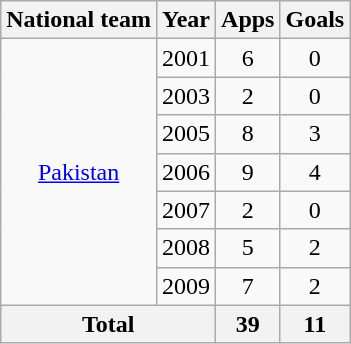<table class="wikitable" style="text-align:center">
<tr>
<th>National team</th>
<th>Year</th>
<th>Apps</th>
<th>Goals</th>
</tr>
<tr>
<td rowspan="7"><a href='#'>Pakistan</a></td>
<td>2001</td>
<td>6</td>
<td>0</td>
</tr>
<tr>
<td>2003</td>
<td>2</td>
<td>0</td>
</tr>
<tr>
<td>2005</td>
<td>8</td>
<td>3</td>
</tr>
<tr>
<td>2006</td>
<td>9</td>
<td>4</td>
</tr>
<tr>
<td>2007</td>
<td>2</td>
<td>0</td>
</tr>
<tr>
<td>2008</td>
<td>5</td>
<td>2</td>
</tr>
<tr>
<td>2009</td>
<td>7</td>
<td>2</td>
</tr>
<tr>
<th colspan="2">Total</th>
<th>39</th>
<th>11</th>
</tr>
</table>
